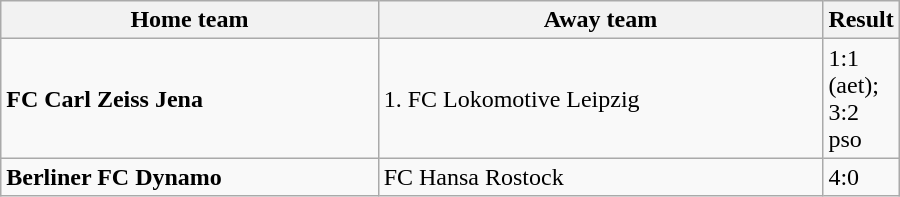<table class="wikitable" style="width:600px;">
<tr>
<th>Home team</th>
<th>Away team</th>
<th style="width:40px;">Result</th>
</tr>
<tr>
<td><strong>FC Carl Zeiss Jena</strong></td>
<td>1. FC Lokomotive Leipzig</td>
<td>1:1 (aet); 3:2 pso</td>
</tr>
<tr>
<td><strong>Berliner FC Dynamo</strong></td>
<td Hansa Rostock>FC Hansa Rostock</td>
<td>4:0</td>
</tr>
</table>
